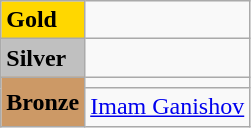<table class="wikitable">
<tr>
<td bgcolor="gold"><strong>Gold</strong></td>
<td></td>
</tr>
<tr>
<td bgcolor="silver"><strong>Silver</strong></td>
<td></td>
</tr>
<tr>
<td rowspan="2" bgcolor="#cc9966"><strong>Bronze</strong></td>
<td></td>
</tr>
<tr>
<td {{flagathlete> <a href='#'>Imam Ganishov</a> </td>
</tr>
</table>
